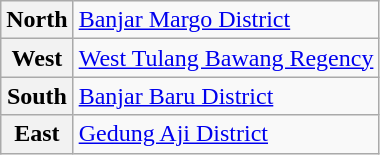<table class="wikitable">
<tr>
<th>North</th>
<td><a href='#'>Banjar Margo District</a></td>
</tr>
<tr>
<th>West</th>
<td><a href='#'>West Tulang Bawang Regency</a></td>
</tr>
<tr>
<th>South</th>
<td><a href='#'>Banjar Baru District</a></td>
</tr>
<tr>
<th>East</th>
<td><a href='#'>Gedung Aji District</a></td>
</tr>
</table>
